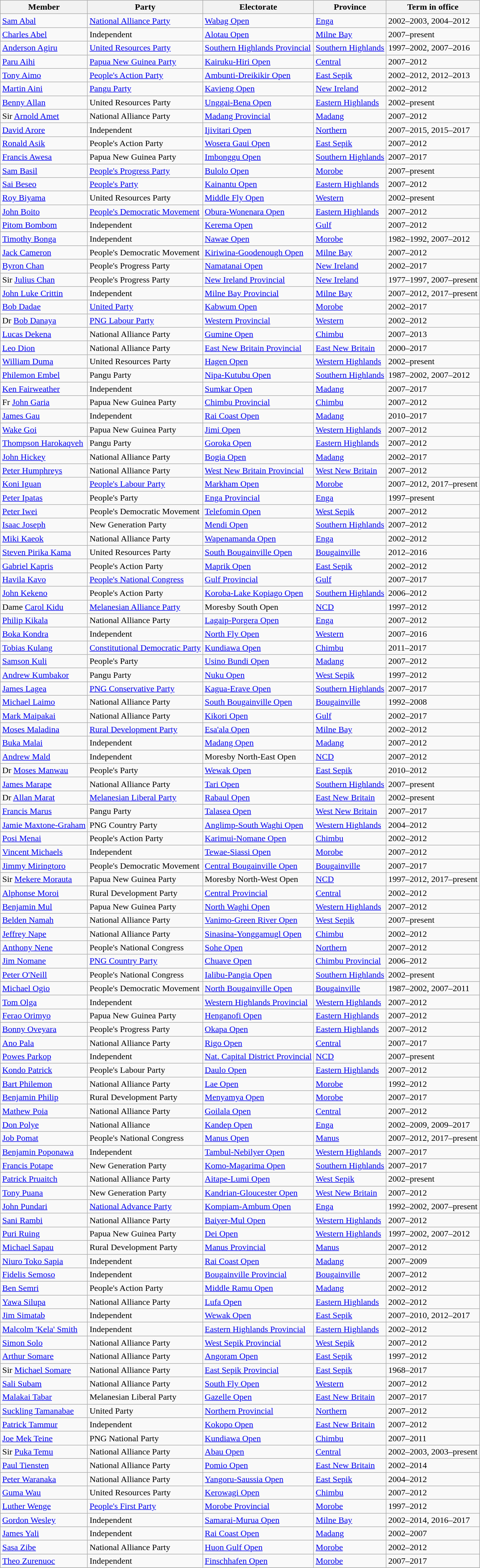<table class="wikitable sortable">
<tr>
<th><strong>Member</strong></th>
<th><strong>Party</strong></th>
<th><strong>Electorate</strong></th>
<th><strong>Province</strong></th>
<th><strong>Term in office</strong></th>
</tr>
<tr>
<td><a href='#'>Sam Abal</a></td>
<td><a href='#'>National Alliance Party</a></td>
<td><a href='#'>Wabag Open</a></td>
<td><a href='#'>Enga</a></td>
<td>2002–2003, 2004–2012</td>
</tr>
<tr>
<td><a href='#'>Charles Abel</a></td>
<td>Independent</td>
<td><a href='#'>Alotau Open</a></td>
<td><a href='#'>Milne Bay</a></td>
<td>2007–present</td>
</tr>
<tr>
<td><a href='#'>Anderson Agiru</a></td>
<td><a href='#'>United Resources Party</a></td>
<td><a href='#'>Southern Highlands Provincial</a></td>
<td><a href='#'>Southern Highlands</a></td>
<td>1997–2002, 2007–2016</td>
</tr>
<tr>
<td><a href='#'>Paru Aihi</a></td>
<td><a href='#'>Papua New Guinea Party</a></td>
<td><a href='#'>Kairuku-Hiri Open</a></td>
<td><a href='#'>Central</a></td>
<td>2007–2012</td>
</tr>
<tr>
<td><a href='#'>Tony Aimo</a></td>
<td><a href='#'>People's Action Party</a></td>
<td><a href='#'>Ambunti-Dreikikir Open</a></td>
<td><a href='#'>East Sepik</a></td>
<td>2002–2012, 2012–2013</td>
</tr>
<tr>
<td><a href='#'>Martin Aini</a></td>
<td><a href='#'>Pangu Party</a></td>
<td><a href='#'>Kavieng Open</a></td>
<td><a href='#'>New Ireland</a></td>
<td>2002–2012</td>
</tr>
<tr>
<td><a href='#'>Benny Allan</a></td>
<td>United Resources Party</td>
<td><a href='#'>Unggai-Bena Open</a></td>
<td><a href='#'>Eastern Highlands</a></td>
<td>2002–present</td>
</tr>
<tr>
<td>Sir <a href='#'>Arnold Amet</a></td>
<td>National Alliance Party</td>
<td><a href='#'>Madang Provincial</a></td>
<td><a href='#'>Madang</a></td>
<td>2007–2012</td>
</tr>
<tr>
<td><a href='#'>David Arore</a></td>
<td>Independent</td>
<td><a href='#'>Ijivitari Open</a></td>
<td><a href='#'>Northern</a></td>
<td>2007–2015, 2015–2017</td>
</tr>
<tr>
<td><a href='#'>Ronald Asik</a></td>
<td>People's Action Party</td>
<td><a href='#'>Wosera Gaui Open</a></td>
<td><a href='#'>East Sepik</a></td>
<td>2007–2012</td>
</tr>
<tr>
<td><a href='#'>Francis Awesa</a></td>
<td>Papua New Guinea Party</td>
<td><a href='#'>Imbonggu Open</a></td>
<td><a href='#'>Southern Highlands</a></td>
<td>2007–2017</td>
</tr>
<tr>
<td><a href='#'>Sam Basil</a></td>
<td><a href='#'>People's Progress Party</a></td>
<td><a href='#'>Bulolo Open</a></td>
<td><a href='#'>Morobe</a></td>
<td>2007–present</td>
</tr>
<tr>
<td><a href='#'>Sai Beseo</a></td>
<td><a href='#'>People's Party</a></td>
<td><a href='#'>Kainantu Open</a></td>
<td><a href='#'>Eastern Highlands</a></td>
<td>2007–2012</td>
</tr>
<tr>
<td><a href='#'>Roy Biyama</a></td>
<td>United Resources Party</td>
<td><a href='#'>Middle Fly Open</a></td>
<td><a href='#'>Western</a></td>
<td>2002–present</td>
</tr>
<tr>
<td><a href='#'>John Boito</a></td>
<td><a href='#'>People's Democratic Movement</a></td>
<td><a href='#'>Obura-Wonenara Open</a></td>
<td><a href='#'>Eastern Highlands</a></td>
<td>2007–2012</td>
</tr>
<tr>
<td><a href='#'>Pitom Bombom</a></td>
<td>Independent</td>
<td><a href='#'>Kerema Open</a></td>
<td><a href='#'>Gulf</a></td>
<td>2007–2012</td>
</tr>
<tr>
<td><a href='#'>Timothy Bonga</a></td>
<td>Independent</td>
<td><a href='#'>Nawae Open</a></td>
<td><a href='#'>Morobe</a></td>
<td>1982–1992, 2007–2012</td>
</tr>
<tr>
<td><a href='#'>Jack Cameron</a></td>
<td>People's Democratic Movement</td>
<td><a href='#'>Kiriwina-Goodenough Open</a></td>
<td><a href='#'>Milne Bay</a></td>
<td>2007–2012</td>
</tr>
<tr>
<td><a href='#'>Byron Chan</a></td>
<td>People's Progress Party</td>
<td><a href='#'>Namatanai Open</a></td>
<td><a href='#'>New Ireland</a></td>
<td>2002–2017</td>
</tr>
<tr>
<td>Sir <a href='#'>Julius Chan</a></td>
<td>People's Progress Party</td>
<td><a href='#'>New Ireland Provincial</a></td>
<td><a href='#'>New Ireland</a></td>
<td>1977–1997, 2007–present</td>
</tr>
<tr>
<td><a href='#'>John Luke Crittin</a></td>
<td>Independent</td>
<td><a href='#'>Milne Bay Provincial</a></td>
<td><a href='#'>Milne Bay</a></td>
<td>2007–2012, 2017–present</td>
</tr>
<tr>
<td><a href='#'>Bob Dadae</a></td>
<td><a href='#'>United Party</a></td>
<td><a href='#'>Kabwum Open</a></td>
<td><a href='#'>Morobe</a></td>
<td>2002–2017</td>
</tr>
<tr>
<td>Dr <a href='#'>Bob Danaya</a></td>
<td><a href='#'>PNG Labour Party</a></td>
<td><a href='#'>Western Provincial</a></td>
<td><a href='#'>Western</a></td>
<td>2002–2012</td>
</tr>
<tr>
<td><a href='#'>Lucas Dekena</a></td>
<td>National Alliance Party</td>
<td><a href='#'>Gumine Open</a></td>
<td><a href='#'>Chimbu</a></td>
<td>2007–2013</td>
</tr>
<tr>
<td><a href='#'>Leo Dion</a></td>
<td>National Alliance Party</td>
<td><a href='#'>East New Britain Provincial</a></td>
<td><a href='#'>East New Britain</a></td>
<td>2000–2017</td>
</tr>
<tr>
<td><a href='#'>William Duma</a></td>
<td>United Resources Party</td>
<td><a href='#'>Hagen Open</a></td>
<td><a href='#'>Western Highlands</a></td>
<td>2002–present</td>
</tr>
<tr>
<td><a href='#'>Philemon Embel</a></td>
<td>Pangu Party</td>
<td><a href='#'>Nipa-Kutubu Open</a></td>
<td><a href='#'>Southern Highlands</a></td>
<td>1987–2002, 2007–2012</td>
</tr>
<tr>
<td><a href='#'>Ken Fairweather</a></td>
<td>Independent</td>
<td><a href='#'>Sumkar Open</a></td>
<td><a href='#'>Madang</a></td>
<td>2007–2017</td>
</tr>
<tr>
<td>Fr <a href='#'>John Garia</a></td>
<td>Papua New Guinea Party</td>
<td><a href='#'>Chimbu Provincial</a></td>
<td><a href='#'>Chimbu</a></td>
<td>2007–2012</td>
</tr>
<tr>
<td><a href='#'>James Gau</a> </td>
<td>Independent</td>
<td><a href='#'>Rai Coast Open</a></td>
<td><a href='#'>Madang</a></td>
<td>2010–2017</td>
</tr>
<tr>
<td><a href='#'>Wake Goi</a></td>
<td>Papua New Guinea Party</td>
<td><a href='#'>Jimi Open</a></td>
<td><a href='#'>Western Highlands</a></td>
<td>2007–2012</td>
</tr>
<tr>
<td><a href='#'>Thompson Harokaqveh</a></td>
<td>Pangu Party</td>
<td><a href='#'>Goroka Open</a></td>
<td><a href='#'>Eastern Highlands</a></td>
<td>2007–2012</td>
</tr>
<tr>
<td><a href='#'>John Hickey</a></td>
<td>National Alliance Party</td>
<td><a href='#'>Bogia Open</a></td>
<td><a href='#'>Madang</a></td>
<td>2002–2017</td>
</tr>
<tr>
<td><a href='#'>Peter Humphreys</a></td>
<td>National Alliance Party</td>
<td><a href='#'>West New Britain Provincial</a></td>
<td><a href='#'>West New Britain</a></td>
<td>2007–2012</td>
</tr>
<tr>
<td><a href='#'>Koni Iguan</a></td>
<td><a href='#'>People's Labour Party</a></td>
<td><a href='#'>Markham Open</a></td>
<td><a href='#'>Morobe</a></td>
<td>2007–2012, 2017–present</td>
</tr>
<tr>
<td><a href='#'>Peter Ipatas</a></td>
<td>People's Party</td>
<td><a href='#'>Enga Provincial</a></td>
<td><a href='#'>Enga</a></td>
<td>1997–present</td>
</tr>
<tr>
<td><a href='#'>Peter Iwei</a></td>
<td>People's Democratic Movement</td>
<td><a href='#'>Telefomin Open</a></td>
<td><a href='#'>West Sepik</a></td>
<td>2007–2012</td>
</tr>
<tr>
<td><a href='#'>Isaac Joseph</a></td>
<td>New Generation Party</td>
<td><a href='#'>Mendi Open</a></td>
<td><a href='#'>Southern Highlands</a></td>
<td>2007–2012</td>
</tr>
<tr>
<td><a href='#'>Miki Kaeok</a></td>
<td>National Alliance Party</td>
<td><a href='#'>Wapenamanda Open</a></td>
<td><a href='#'>Enga</a></td>
<td>2002–2012</td>
</tr>
<tr>
<td><a href='#'>Steven Pirika Kama</a> </td>
<td>United Resources Party</td>
<td><a href='#'>South Bougainville Open</a></td>
<td><a href='#'>Bougainville</a></td>
<td>2012–2016</td>
</tr>
<tr>
<td><a href='#'>Gabriel Kapris</a></td>
<td>People's Action Party</td>
<td><a href='#'>Maprik Open</a></td>
<td><a href='#'>East Sepik</a></td>
<td>2002–2012</td>
</tr>
<tr>
<td><a href='#'>Havila Kavo</a></td>
<td><a href='#'>People's National Congress</a></td>
<td><a href='#'>Gulf Provincial</a></td>
<td><a href='#'>Gulf</a></td>
<td>2007–2017</td>
</tr>
<tr>
<td><a href='#'>John Kekeno</a></td>
<td>People's Action Party</td>
<td><a href='#'>Koroba-Lake Kopiago Open</a></td>
<td><a href='#'>Southern Highlands</a></td>
<td>2006–2012</td>
</tr>
<tr>
<td>Dame <a href='#'>Carol Kidu</a></td>
<td><a href='#'>Melanesian Alliance Party</a></td>
<td>Moresby South Open</td>
<td><a href='#'>NCD</a></td>
<td>1997–2012</td>
</tr>
<tr>
<td><a href='#'>Philip Kikala</a></td>
<td>National Alliance Party</td>
<td><a href='#'>Lagaip-Porgera Open</a></td>
<td><a href='#'>Enga</a></td>
<td>2007–2012</td>
</tr>
<tr>
<td><a href='#'>Boka Kondra</a></td>
<td>Independent</td>
<td><a href='#'>North Fly Open</a></td>
<td><a href='#'>Western</a></td>
<td>2007–2016</td>
</tr>
<tr>
<td><a href='#'>Tobias Kulang</a> </td>
<td><a href='#'>Constitutional Democratic Party</a></td>
<td><a href='#'>Kundiawa Open</a></td>
<td><a href='#'>Chimbu</a></td>
<td>2011–2017</td>
</tr>
<tr>
<td><a href='#'>Samson Kuli</a></td>
<td>People's Party</td>
<td><a href='#'>Usino Bundi Open</a></td>
<td><a href='#'>Madang</a></td>
<td>2007–2012</td>
</tr>
<tr>
<td><a href='#'>Andrew Kumbakor</a></td>
<td>Pangu Party</td>
<td><a href='#'>Nuku Open</a></td>
<td><a href='#'>West Sepik</a></td>
<td>1997–2012</td>
</tr>
<tr>
<td><a href='#'>James Lagea</a></td>
<td><a href='#'>PNG Conservative Party</a></td>
<td><a href='#'>Kagua-Erave Open</a></td>
<td><a href='#'>Southern Highlands</a></td>
<td>2007–2017</td>
</tr>
<tr>
<td><a href='#'>Michael Laimo</a> </td>
<td>National Alliance Party</td>
<td><a href='#'>South Bougainville Open</a></td>
<td><a href='#'>Bougainville</a></td>
<td>1992–2008</td>
</tr>
<tr>
<td><a href='#'>Mark Maipakai</a></td>
<td>National Alliance Party</td>
<td><a href='#'>Kikori Open</a></td>
<td><a href='#'>Gulf</a></td>
<td>2002–2017</td>
</tr>
<tr>
<td><a href='#'>Moses Maladina</a></td>
<td><a href='#'>Rural Development Party</a></td>
<td><a href='#'>Esa'ala Open</a></td>
<td><a href='#'>Milne Bay</a></td>
<td>2002–2012</td>
</tr>
<tr>
<td><a href='#'>Buka Malai</a></td>
<td>Independent</td>
<td><a href='#'>Madang Open</a></td>
<td><a href='#'>Madang</a></td>
<td>2007–2012</td>
</tr>
<tr>
<td><a href='#'>Andrew Mald</a></td>
<td>Independent</td>
<td>Moresby North-East Open</td>
<td><a href='#'>NCD</a></td>
<td>2007–2012</td>
</tr>
<tr>
<td>Dr <a href='#'>Moses Manwau</a> </td>
<td>People's Party</td>
<td><a href='#'>Wewak Open</a></td>
<td><a href='#'>East Sepik</a></td>
<td>2010–2012</td>
</tr>
<tr>
<td><a href='#'>James Marape</a></td>
<td>National Alliance Party</td>
<td><a href='#'>Tari Open</a></td>
<td><a href='#'>Southern Highlands</a></td>
<td>2007–present</td>
</tr>
<tr>
<td>Dr <a href='#'>Allan Marat</a></td>
<td><a href='#'>Melanesian Liberal Party</a></td>
<td><a href='#'>Rabaul Open</a></td>
<td><a href='#'>East New Britain</a></td>
<td>2002–present</td>
</tr>
<tr>
<td><a href='#'>Francis Marus</a></td>
<td>Pangu Party</td>
<td><a href='#'>Talasea Open</a></td>
<td><a href='#'>West New Britain</a></td>
<td>2007–2017</td>
</tr>
<tr>
<td><a href='#'>Jamie Maxtone-Graham</a></td>
<td>PNG Country Party</td>
<td><a href='#'>Anglimp-South Waghi Open</a></td>
<td><a href='#'>Western Highlands</a></td>
<td>2004–2012</td>
</tr>
<tr>
<td><a href='#'>Posi Menai</a></td>
<td>People's Action Party</td>
<td><a href='#'>Karimui-Nomane Open</a></td>
<td><a href='#'>Chimbu</a></td>
<td>2002–2012</td>
</tr>
<tr>
<td><a href='#'>Vincent Michaels</a></td>
<td>Independent</td>
<td><a href='#'>Tewae-Siassi Open</a></td>
<td><a href='#'>Morobe</a></td>
<td>2007–2012</td>
</tr>
<tr>
<td><a href='#'>Jimmy Miringtoro</a></td>
<td>People's Democratic Movement</td>
<td><a href='#'>Central Bougainville Open</a></td>
<td><a href='#'>Bougainville</a></td>
<td>2007–2017</td>
</tr>
<tr>
<td>Sir <a href='#'>Mekere Morauta</a></td>
<td>Papua New Guinea Party</td>
<td>Moresby North-West Open</td>
<td><a href='#'>NCD</a></td>
<td>1997–2012, 2017–present</td>
</tr>
<tr>
<td><a href='#'>Alphonse Moroi</a></td>
<td>Rural Development Party</td>
<td><a href='#'>Central Provincial</a></td>
<td><a href='#'>Central</a></td>
<td>2002–2012</td>
</tr>
<tr>
<td><a href='#'>Benjamin Mul</a></td>
<td>Papua New Guinea Party</td>
<td><a href='#'>North Waghi Open</a></td>
<td><a href='#'>Western Highlands</a></td>
<td>2007–2012</td>
</tr>
<tr>
<td><a href='#'>Belden Namah</a></td>
<td>National Alliance Party</td>
<td><a href='#'>Vanimo-Green River Open</a></td>
<td><a href='#'>West Sepik</a></td>
<td>2007–present</td>
</tr>
<tr>
<td><a href='#'>Jeffrey Nape</a></td>
<td>National Alliance Party</td>
<td><a href='#'>Sinasina-Yonggamugl Open</a></td>
<td><a href='#'>Chimbu</a></td>
<td>2002–2012</td>
</tr>
<tr>
<td><a href='#'>Anthony Nene</a></td>
<td>People's National Congress</td>
<td><a href='#'>Sohe Open</a></td>
<td><a href='#'>Northern</a></td>
<td>2007–2012</td>
</tr>
<tr>
<td><a href='#'>Jim Nomane</a></td>
<td><a href='#'>PNG Country Party</a></td>
<td><a href='#'>Chuave Open</a></td>
<td><a href='#'>Chimbu Provincial</a></td>
<td>2006–2012</td>
</tr>
<tr>
<td><a href='#'>Peter O'Neill</a></td>
<td>People's National Congress</td>
<td><a href='#'>Ialibu-Pangia Open</a></td>
<td><a href='#'>Southern Highlands</a></td>
<td>2002–present</td>
</tr>
<tr>
<td><a href='#'>Michael Ogio</a></td>
<td>People's Democratic Movement</td>
<td><a href='#'>North Bougainville Open</a></td>
<td><a href='#'>Bougainville</a></td>
<td>1987–2002, 2007–2011</td>
</tr>
<tr>
<td><a href='#'>Tom Olga</a></td>
<td>Independent</td>
<td><a href='#'>Western Highlands Provincial</a></td>
<td><a href='#'>Western Highlands</a></td>
<td>2007–2012</td>
</tr>
<tr>
<td><a href='#'>Ferao Orimyo</a></td>
<td>Papua New Guinea Party</td>
<td><a href='#'>Henganofi Open</a></td>
<td><a href='#'>Eastern Highlands</a></td>
<td>2007–2012</td>
</tr>
<tr>
<td><a href='#'>Bonny Oveyara</a></td>
<td>People's Progress Party</td>
<td><a href='#'>Okapa Open</a></td>
<td><a href='#'>Eastern Highlands</a></td>
<td>2007–2012</td>
</tr>
<tr>
<td><a href='#'>Ano Pala</a></td>
<td>National Alliance Party</td>
<td><a href='#'>Rigo Open</a></td>
<td><a href='#'>Central</a></td>
<td>2007–2017</td>
</tr>
<tr>
<td><a href='#'>Powes Parkop</a></td>
<td>Independent</td>
<td><a href='#'>Nat. Capital District Provincial</a></td>
<td><a href='#'>NCD</a></td>
<td>2007–present</td>
</tr>
<tr>
<td><a href='#'>Kondo Patrick</a></td>
<td>People's Labour Party</td>
<td><a href='#'>Daulo Open</a></td>
<td><a href='#'>Eastern Highlands</a></td>
<td>2007–2012</td>
</tr>
<tr>
<td><a href='#'>Bart Philemon</a></td>
<td>National Alliance Party</td>
<td><a href='#'>Lae Open</a></td>
<td><a href='#'>Morobe</a></td>
<td>1992–2012</td>
</tr>
<tr>
<td><a href='#'>Benjamin Philip</a></td>
<td>Rural Development Party</td>
<td><a href='#'>Menyamya Open</a></td>
<td><a href='#'>Morobe</a></td>
<td>2007–2017</td>
</tr>
<tr>
<td><a href='#'>Mathew Poia</a></td>
<td>National Alliance Party</td>
<td><a href='#'>Goilala Open</a></td>
<td><a href='#'>Central</a></td>
<td>2007–2012</td>
</tr>
<tr>
<td><a href='#'>Don Polye</a> </td>
<td>National Alliance</td>
<td><a href='#'>Kandep Open</a></td>
<td><a href='#'>Enga</a></td>
<td>2002–2009, 2009–2017</td>
</tr>
<tr>
<td><a href='#'>Job Pomat</a></td>
<td>People's National Congress</td>
<td><a href='#'>Manus Open</a></td>
<td><a href='#'>Manus</a></td>
<td>2007–2012, 2017–present</td>
</tr>
<tr>
<td><a href='#'>Benjamin Poponawa</a></td>
<td>Independent</td>
<td><a href='#'>Tambul-Nebilyer Open</a></td>
<td><a href='#'>Western Highlands</a></td>
<td>2007–2017</td>
</tr>
<tr>
<td><a href='#'>Francis Potape</a></td>
<td>New Generation Party</td>
<td><a href='#'>Komo-Magarima Open</a></td>
<td><a href='#'>Southern Highlands</a></td>
<td>2007–2017</td>
</tr>
<tr>
<td><a href='#'>Patrick Pruaitch</a></td>
<td>National Alliance Party</td>
<td><a href='#'>Aitape-Lumi Open</a></td>
<td><a href='#'>West Sepik</a></td>
<td>2002–present</td>
</tr>
<tr>
<td><a href='#'>Tony Puana</a></td>
<td>New Generation Party</td>
<td><a href='#'>Kandrian-Gloucester Open</a></td>
<td><a href='#'>West New Britain</a></td>
<td>2007–2012</td>
</tr>
<tr>
<td><a href='#'>John Pundari</a></td>
<td><a href='#'>National Advance Party</a></td>
<td><a href='#'>Kompiam-Ambum Open</a></td>
<td><a href='#'>Enga</a></td>
<td>1992–2002, 2007–present</td>
</tr>
<tr>
<td><a href='#'>Sani Rambi</a></td>
<td>National Alliance Party</td>
<td><a href='#'>Baiyer-Mul Open</a></td>
<td><a href='#'>Western Highlands</a></td>
<td>2007–2012</td>
</tr>
<tr>
<td><a href='#'>Puri Ruing</a></td>
<td>Papua New Guinea Party</td>
<td><a href='#'>Dei Open</a></td>
<td><a href='#'>Western Highlands</a></td>
<td>1997–2002, 2007–2012</td>
</tr>
<tr>
<td><a href='#'>Michael Sapau</a></td>
<td>Rural Development Party</td>
<td><a href='#'>Manus Provincial</a></td>
<td><a href='#'>Manus</a></td>
<td>2007–2012</td>
</tr>
<tr>
<td><a href='#'>Niuro Toko Sapia</a> </td>
<td>Independent</td>
<td><a href='#'>Rai Coast Open</a></td>
<td><a href='#'>Madang</a></td>
<td>2007–2009</td>
</tr>
<tr>
<td><a href='#'>Fidelis Semoso</a></td>
<td>Independent</td>
<td><a href='#'>Bougainville Provincial</a></td>
<td><a href='#'>Bougainville</a></td>
<td>2007–2012</td>
</tr>
<tr>
<td><a href='#'>Ben Semri</a></td>
<td>People's Action Party</td>
<td><a href='#'>Middle Ramu Open</a></td>
<td><a href='#'>Madang</a></td>
<td>2002–2012</td>
</tr>
<tr>
<td><a href='#'>Yawa Silupa</a></td>
<td>National Alliance Party</td>
<td><a href='#'>Lufa Open</a></td>
<td><a href='#'>Eastern Highlands</a></td>
<td>2002–2012</td>
</tr>
<tr>
<td><a href='#'>Jim Simatab</a> </td>
<td>Independent</td>
<td><a href='#'>Wewak Open</a></td>
<td><a href='#'>East Sepik</a></td>
<td>2007–2010, 2012–2017</td>
</tr>
<tr>
<td><a href='#'>Malcolm 'Kela' Smith</a></td>
<td>Independent</td>
<td><a href='#'>Eastern Highlands Provincial</a></td>
<td><a href='#'>Eastern Highlands</a></td>
<td>2002–2012</td>
</tr>
<tr>
<td><a href='#'>Simon Solo</a></td>
<td>National Alliance Party</td>
<td><a href='#'>West Sepik Provincial</a></td>
<td><a href='#'>West Sepik</a></td>
<td>2007–2012</td>
</tr>
<tr>
<td><a href='#'>Arthur Somare</a></td>
<td>National Alliance Party</td>
<td><a href='#'>Angoram Open</a></td>
<td><a href='#'>East Sepik</a></td>
<td>1997–2012</td>
</tr>
<tr>
<td>Sir <a href='#'>Michael Somare</a></td>
<td>National Alliance Party</td>
<td><a href='#'>East Sepik Provincial</a></td>
<td><a href='#'>East Sepik</a></td>
<td>1968–2017</td>
</tr>
<tr>
<td><a href='#'>Sali Subam</a></td>
<td>National Alliance Party</td>
<td><a href='#'>South Fly Open</a></td>
<td><a href='#'>Western</a></td>
<td>2007–2012</td>
</tr>
<tr>
<td><a href='#'>Malakai Tabar</a></td>
<td>Melanesian Liberal Party</td>
<td><a href='#'>Gazelle Open</a></td>
<td><a href='#'>East New Britain</a></td>
<td>2007–2017</td>
</tr>
<tr>
<td><a href='#'>Suckling Tamanabae</a></td>
<td>United Party</td>
<td><a href='#'>Northern Provincial</a></td>
<td><a href='#'>Northern</a></td>
<td>2007–2012</td>
</tr>
<tr>
<td><a href='#'>Patrick Tammur</a> </td>
<td>Independent</td>
<td><a href='#'>Kokopo Open</a></td>
<td><a href='#'>East New Britain</a></td>
<td>2007–2012</td>
</tr>
<tr>
<td><a href='#'>Joe Mek Teine</a> </td>
<td>PNG National Party</td>
<td><a href='#'>Kundiawa Open</a></td>
<td><a href='#'>Chimbu</a></td>
<td>2007–2011</td>
</tr>
<tr>
<td>Sir <a href='#'>Puka Temu</a></td>
<td>National Alliance Party</td>
<td><a href='#'>Abau Open</a></td>
<td><a href='#'>Central</a></td>
<td>2002–2003, 2003–present</td>
</tr>
<tr>
<td><a href='#'>Paul Tiensten</a></td>
<td>National Alliance Party</td>
<td><a href='#'>Pomio Open</a></td>
<td><a href='#'>East New Britain</a></td>
<td>2002–2014</td>
</tr>
<tr>
<td><a href='#'>Peter Waranaka</a></td>
<td>National Alliance Party</td>
<td><a href='#'>Yangoru-Saussia Open</a></td>
<td><a href='#'>East Sepik</a></td>
<td>2004–2012</td>
</tr>
<tr>
<td><a href='#'>Guma Wau</a></td>
<td>United Resources Party</td>
<td><a href='#'>Kerowagi Open</a></td>
<td><a href='#'>Chimbu</a></td>
<td>2007–2012</td>
</tr>
<tr>
<td><a href='#'>Luther Wenge</a></td>
<td><a href='#'>People's First Party</a></td>
<td><a href='#'>Morobe Provincial</a></td>
<td><a href='#'>Morobe</a></td>
<td>1997–2012</td>
</tr>
<tr>
<td><a href='#'>Gordon Wesley</a></td>
<td>Independent</td>
<td><a href='#'>Samarai-Murua Open</a></td>
<td><a href='#'>Milne Bay</a></td>
<td>2002–2014, 2016–2017</td>
</tr>
<tr>
<td><a href='#'>James Yali</a> </td>
<td>Independent</td>
<td><a href='#'>Rai Coast Open</a></td>
<td><a href='#'>Madang</a></td>
<td>2002–2007</td>
</tr>
<tr>
<td><a href='#'>Sasa Zibe</a></td>
<td>National Alliance Party</td>
<td><a href='#'>Huon Gulf Open</a></td>
<td><a href='#'>Morobe</a></td>
<td>2002–2012</td>
</tr>
<tr>
<td><a href='#'>Theo Zurenuoc</a></td>
<td>Independent</td>
<td><a href='#'>Finschhafen Open</a></td>
<td><a href='#'>Morobe</a></td>
<td>2007–2017</td>
</tr>
<tr>
</tr>
</table>
